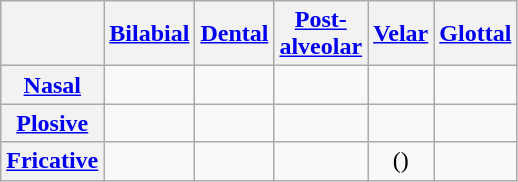<table class="wikitable" style="text-align:center;">
<tr>
<th></th>
<th><a href='#'>Bilabial</a></th>
<th><a href='#'>Dental</a></th>
<th><a href='#'>Post-<br>alveolar</a></th>
<th><a href='#'>Velar</a></th>
<th><a href='#'>Glottal</a></th>
</tr>
<tr>
<th><a href='#'>Nasal</a></th>
<td></td>
<td></td>
<td></td>
<td></td>
<td></td>
</tr>
<tr>
<th><a href='#'>Plosive</a></th>
<td></td>
<td></td>
<td></td>
<td></td>
<td></td>
</tr>
<tr>
<th><a href='#'>Fricative</a></th>
<td></td>
<td></td>
<td></td>
<td>()</td>
<td></td>
</tr>
</table>
